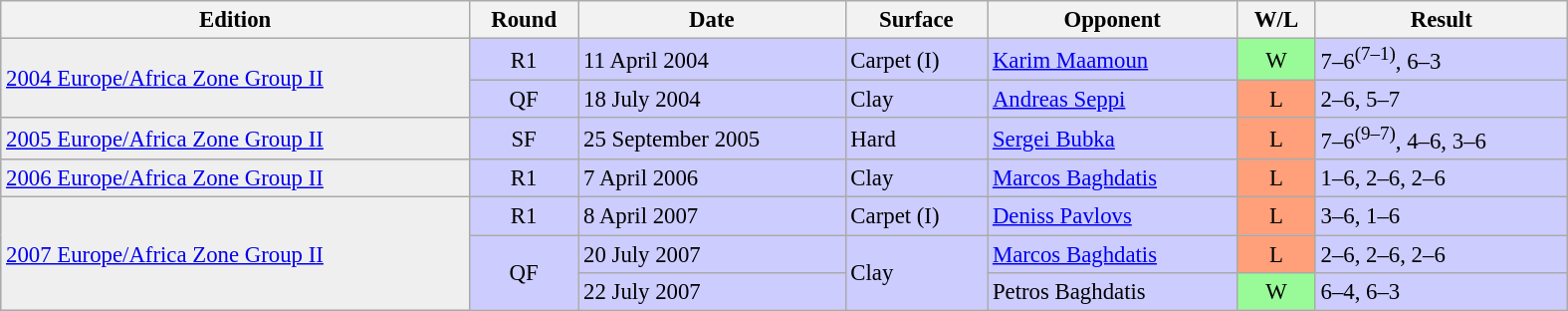<table class="wikitable" style="font-size:95%;" width="1050">
<tr>
<th>Edition</th>
<th>Round</th>
<th>Date</th>
<th>Surface</th>
<th>Opponent</th>
<th>W/L</th>
<th>Result</th>
</tr>
<tr bgcolor=#CCCCFF>
<td bgcolor=#efefef rowspan=2><a href='#'>2004 Europe/Africa Zone Group II</a></td>
<td align=center>R1</td>
<td>11 April 2004</td>
<td>Carpet (I)</td>
<td> <a href='#'>Karim Maamoun</a></td>
<td bgcolor=#98FB98 align=center>W</td>
<td>7–6<sup>(7–1)</sup>, 6–3</td>
</tr>
<tr bgcolor=#CCCCFF>
<td align=center>QF</td>
<td>18 July 2004</td>
<td>Clay</td>
<td> <a href='#'>Andreas Seppi</a></td>
<td bgcolor=#FFA07A align=center>L</td>
<td>2–6, 5–7</td>
</tr>
<tr bgcolor=#CCCCFF>
<td bgcolor=#efefef><a href='#'>2005 Europe/Africa Zone Group II</a></td>
<td align=center>SF</td>
<td>25 September 2005</td>
<td>Hard</td>
<td> <a href='#'>Sergei Bubka</a></td>
<td bgcolor=#FFA07A align=center>L</td>
<td>7–6<sup>(9–7)</sup>, 4–6, 3–6</td>
</tr>
<tr bgcolor=#CCCCFF>
<td bgcolor=#efefef><a href='#'>2006 Europe/Africa Zone Group II</a></td>
<td align=center>R1</td>
<td>7 April 2006</td>
<td>Clay</td>
<td> <a href='#'>Marcos Baghdatis</a></td>
<td bgcolor=#FFA07A align=center>L</td>
<td>1–6, 2–6, 2–6</td>
</tr>
<tr bgcolor=#CCCCFF>
<td bgcolor=#efefef rowspan=3><a href='#'>2007 Europe/Africa Zone Group II</a></td>
<td align=center>R1</td>
<td>8 April 2007</td>
<td>Carpet (I)</td>
<td> <a href='#'>Deniss Pavlovs</a></td>
<td bgcolor=#FFA07A align=center>L</td>
<td>3–6, 1–6</td>
</tr>
<tr bgcolor=#CCCCFF>
<td align=center rowspan=2>QF</td>
<td>20 July 2007</td>
<td rowspan=2>Clay</td>
<td> <a href='#'>Marcos Baghdatis</a></td>
<td bgcolor=#FFA07A align=center>L</td>
<td>2–6, 2–6, 2–6</td>
</tr>
<tr bgcolor=#CCCCFF>
<td>22 July 2007</td>
<td> Petros Baghdatis</td>
<td bgcolor=#98FB98 align=center>W</td>
<td>6–4, 6–3</td>
</tr>
</table>
